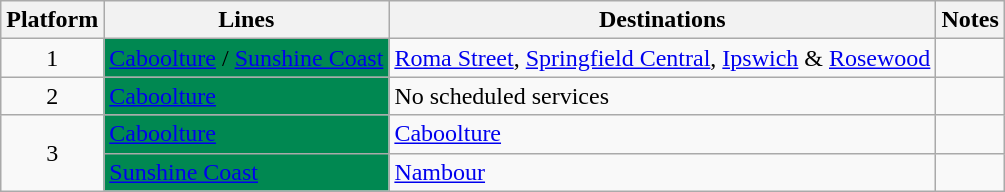<table class="wikitable" style="float: none; margin: 0.5em; ">
<tr>
<th>Platform</th>
<th>Lines</th>
<th>Destinations</th>
<th>Notes</th>
</tr>
<tr>
<td style="text-align:center;">1</td>
<td style=background:#008851><a href='#'><span>Caboolture</span></a> / <a href='#'><span>Sunshine Coast</span></a></td>
<td><a href='#'>Roma Street</a>, <a href='#'>Springfield Central</a>, <a href='#'>Ipswich</a> & <a href='#'>Rosewood</a></td>
<td></td>
</tr>
<tr>
<td style="text-align:center;">2</td>
<td style=background:#008851><a href='#'><span>Caboolture</span></a></td>
<td>No scheduled services</td>
<td></td>
</tr>
<tr>
<td rowspan="2" style="text-align:center;">3</td>
<td style=background:#008851><a href='#'><span>Caboolture</span></a></td>
<td><a href='#'>Caboolture</a></td>
<td></td>
</tr>
<tr>
<td style=background:#008851><a href='#'><span>Sunshine Coast</span></a></td>
<td><a href='#'>Nambour</a></td>
<td></td>
</tr>
</table>
